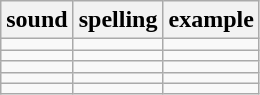<table class="wikitable">
<tr>
<th scope="col">sound</th>
<th scope="col">spelling</th>
<th scope="col">example</th>
</tr>
<tr>
<td></td>
<td></td>
<td></td>
</tr>
<tr>
<td></td>
<td></td>
<td></td>
</tr>
<tr>
<td></td>
<td></td>
<td></td>
</tr>
<tr>
<td></td>
<td></td>
<td></td>
</tr>
<tr>
<td></td>
<td></td>
<td></td>
</tr>
</table>
